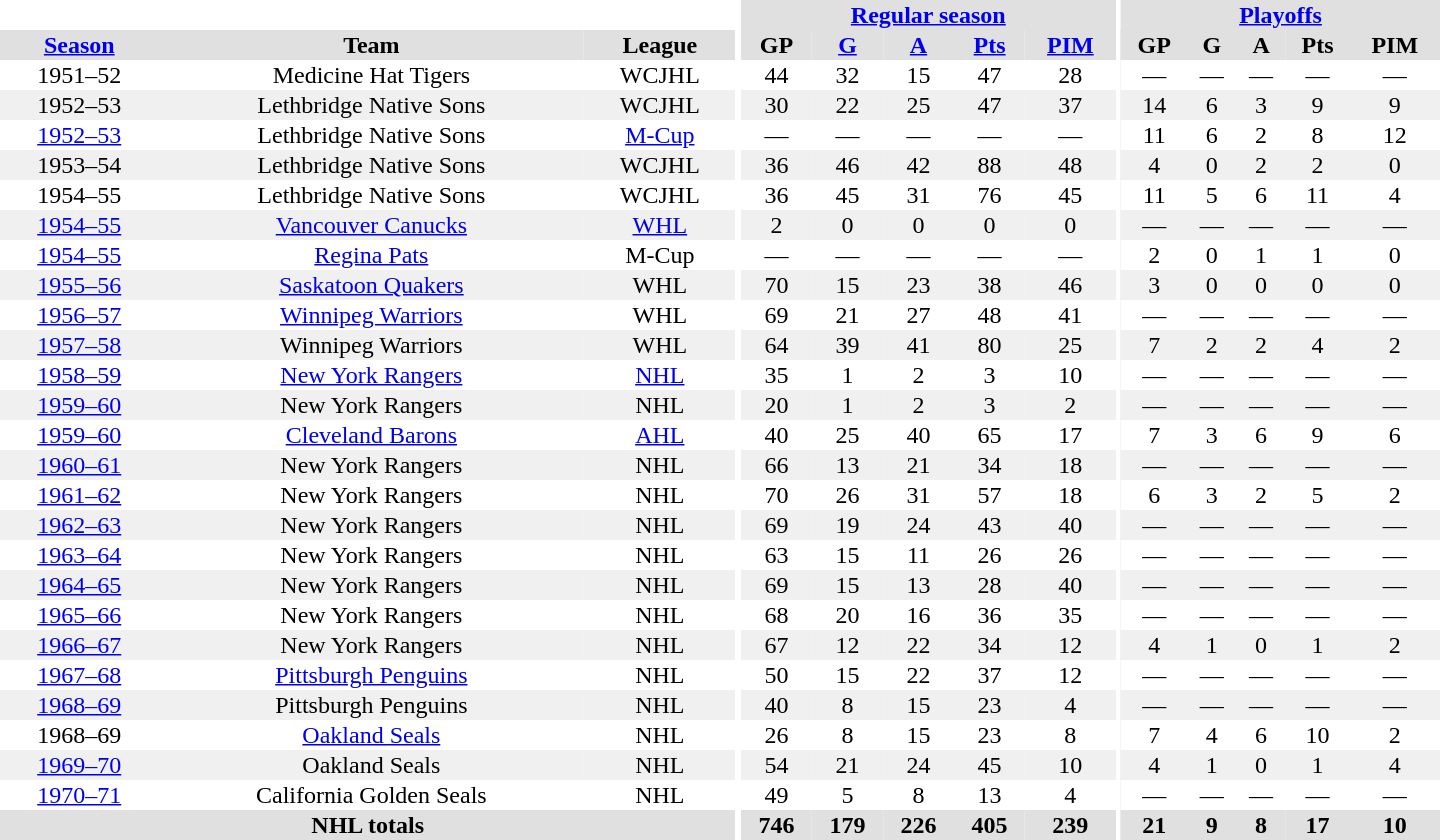<table border="0" cellpadding="1" cellspacing="0" style="text-align:center; width:60em">
<tr bgcolor="#e0e0e0">
<th colspan="3" bgcolor="#ffffff"></th>
<th rowspan="100" bgcolor="#ffffff"></th>
<th colspan="5"><a href='#'>Regular season</a></th>
<th rowspan="100" bgcolor="#ffffff"></th>
<th colspan="5"><a href='#'>Playoffs</a></th>
</tr>
<tr bgcolor="#e0e0e0">
<th><a href='#'>Season</a></th>
<th>Team</th>
<th>League</th>
<th>GP</th>
<th><a href='#'>G</a></th>
<th><a href='#'>A</a></th>
<th><a href='#'>Pts</a></th>
<th><a href='#'>PIM</a></th>
<th>GP</th>
<th>G</th>
<th>A</th>
<th>Pts</th>
<th>PIM</th>
</tr>
<tr>
<td>1951–52</td>
<td>Medicine Hat Tigers</td>
<td>WCJHL</td>
<td>44</td>
<td>32</td>
<td>15</td>
<td>47</td>
<td>28</td>
<td>—</td>
<td>—</td>
<td>—</td>
<td>—</td>
<td>—</td>
</tr>
<tr bgcolor="#f0f0f0">
<td>1952–53</td>
<td>Lethbridge Native Sons</td>
<td>WCJHL</td>
<td>30</td>
<td>22</td>
<td>25</td>
<td>47</td>
<td>37</td>
<td>14</td>
<td>6</td>
<td>3</td>
<td>9</td>
<td>9</td>
</tr>
<tr>
<td><a href='#'>1952–53</a></td>
<td>Lethbridge Native Sons</td>
<td><a href='#'>M-Cup</a></td>
<td>—</td>
<td>—</td>
<td>—</td>
<td>—</td>
<td>—</td>
<td>11</td>
<td>6</td>
<td>2</td>
<td>8</td>
<td>12</td>
</tr>
<tr bgcolor="#f0f0f0">
<td>1953–54</td>
<td>Lethbridge Native Sons</td>
<td>WCJHL</td>
<td>36</td>
<td>46</td>
<td>42</td>
<td>88</td>
<td>48</td>
<td>4</td>
<td>0</td>
<td>2</td>
<td>2</td>
<td>0</td>
</tr>
<tr>
<td>1954–55</td>
<td>Lethbridge Native Sons</td>
<td>WCJHL</td>
<td>36</td>
<td>45</td>
<td>31</td>
<td>76</td>
<td>45</td>
<td>11</td>
<td>5</td>
<td>6</td>
<td>11</td>
<td>4</td>
</tr>
<tr bgcolor="#f0f0f0">
<td><a href='#'>1954–55</a></td>
<td><a href='#'>Vancouver Canucks</a></td>
<td><a href='#'>WHL</a></td>
<td>2</td>
<td>0</td>
<td>0</td>
<td>0</td>
<td>0</td>
<td>—</td>
<td>—</td>
<td>—</td>
<td>—</td>
<td>—</td>
</tr>
<tr>
<td><a href='#'>1954–55</a></td>
<td><a href='#'>Regina Pats</a></td>
<td>M-Cup</td>
<td>—</td>
<td>—</td>
<td>—</td>
<td>—</td>
<td>—</td>
<td>2</td>
<td>0</td>
<td>1</td>
<td>1</td>
<td>0</td>
</tr>
<tr bgcolor="#f0f0f0">
<td><a href='#'>1955–56</a></td>
<td><a href='#'>Saskatoon Quakers</a></td>
<td>WHL</td>
<td>70</td>
<td>15</td>
<td>23</td>
<td>38</td>
<td>46</td>
<td>3</td>
<td>0</td>
<td>0</td>
<td>0</td>
<td>0</td>
</tr>
<tr>
<td><a href='#'>1956–57</a></td>
<td><a href='#'>Winnipeg Warriors</a></td>
<td>WHL</td>
<td>69</td>
<td>21</td>
<td>27</td>
<td>48</td>
<td>41</td>
<td>—</td>
<td>—</td>
<td>—</td>
<td>—</td>
<td>—</td>
</tr>
<tr bgcolor="#f0f0f0">
<td><a href='#'>1957–58</a></td>
<td>Winnipeg Warriors</td>
<td>WHL</td>
<td>64</td>
<td>39</td>
<td>41</td>
<td>80</td>
<td>25</td>
<td>7</td>
<td>2</td>
<td>2</td>
<td>4</td>
<td>2</td>
</tr>
<tr>
<td><a href='#'>1958–59</a></td>
<td><a href='#'>New York Rangers</a></td>
<td><a href='#'>NHL</a></td>
<td>35</td>
<td>1</td>
<td>2</td>
<td>3</td>
<td>10</td>
<td>—</td>
<td>—</td>
<td>—</td>
<td>—</td>
<td>—</td>
</tr>
<tr bgcolor="#f0f0f0">
<td><a href='#'>1959–60</a></td>
<td>New York Rangers</td>
<td>NHL</td>
<td>20</td>
<td>1</td>
<td>2</td>
<td>3</td>
<td>2</td>
<td>—</td>
<td>—</td>
<td>—</td>
<td>—</td>
<td>—</td>
</tr>
<tr>
<td><a href='#'>1959–60</a></td>
<td><a href='#'>Cleveland Barons</a></td>
<td><a href='#'>AHL</a></td>
<td>40</td>
<td>25</td>
<td>40</td>
<td>65</td>
<td>17</td>
<td>7</td>
<td>3</td>
<td>6</td>
<td>9</td>
<td>6</td>
</tr>
<tr bgcolor="#f0f0f0">
<td><a href='#'>1960–61</a></td>
<td>New York Rangers</td>
<td>NHL</td>
<td>66</td>
<td>13</td>
<td>21</td>
<td>34</td>
<td>18</td>
<td>—</td>
<td>—</td>
<td>—</td>
<td>—</td>
<td>—</td>
</tr>
<tr>
<td><a href='#'>1961–62</a></td>
<td>New York Rangers</td>
<td>NHL</td>
<td>70</td>
<td>26</td>
<td>31</td>
<td>57</td>
<td>18</td>
<td>6</td>
<td>3</td>
<td>2</td>
<td>5</td>
<td>2</td>
</tr>
<tr bgcolor="#f0f0f0">
<td><a href='#'>1962–63</a></td>
<td>New York Rangers</td>
<td>NHL</td>
<td>69</td>
<td>19</td>
<td>24</td>
<td>43</td>
<td>40</td>
<td>—</td>
<td>—</td>
<td>—</td>
<td>—</td>
<td>—</td>
</tr>
<tr>
<td><a href='#'>1963–64</a></td>
<td>New York Rangers</td>
<td>NHL</td>
<td>63</td>
<td>15</td>
<td>11</td>
<td>26</td>
<td>26</td>
<td>—</td>
<td>—</td>
<td>—</td>
<td>—</td>
<td>—</td>
</tr>
<tr bgcolor="#f0f0f0">
<td><a href='#'>1964–65</a></td>
<td>New York Rangers</td>
<td>NHL</td>
<td>69</td>
<td>15</td>
<td>13</td>
<td>28</td>
<td>40</td>
<td>—</td>
<td>—</td>
<td>—</td>
<td>—</td>
<td>—</td>
</tr>
<tr>
<td><a href='#'>1965–66</a></td>
<td>New York Rangers</td>
<td>NHL</td>
<td>68</td>
<td>20</td>
<td>16</td>
<td>36</td>
<td>35</td>
<td>—</td>
<td>—</td>
<td>—</td>
<td>—</td>
<td>—</td>
</tr>
<tr bgcolor="#f0f0f0">
<td><a href='#'>1966–67</a></td>
<td>New York Rangers</td>
<td>NHL</td>
<td>67</td>
<td>12</td>
<td>22</td>
<td>34</td>
<td>12</td>
<td>4</td>
<td>1</td>
<td>0</td>
<td>1</td>
<td>2</td>
</tr>
<tr>
<td><a href='#'>1967–68</a></td>
<td><a href='#'>Pittsburgh Penguins</a></td>
<td>NHL</td>
<td>50</td>
<td>15</td>
<td>22</td>
<td>37</td>
<td>12</td>
<td>—</td>
<td>—</td>
<td>—</td>
<td>—</td>
<td>—</td>
</tr>
<tr bgcolor="#f0f0f0">
<td><a href='#'>1968–69</a></td>
<td>Pittsburgh Penguins</td>
<td>NHL</td>
<td>40</td>
<td>8</td>
<td>15</td>
<td>23</td>
<td>4</td>
<td>—</td>
<td>—</td>
<td>—</td>
<td>—</td>
<td>—</td>
</tr>
<tr>
<td>1968–69</td>
<td><a href='#'>Oakland Seals</a></td>
<td>NHL</td>
<td>26</td>
<td>8</td>
<td>15</td>
<td>23</td>
<td>8</td>
<td>7</td>
<td>4</td>
<td>6</td>
<td>10</td>
<td>2</td>
</tr>
<tr bgcolor="#f0f0f0">
<td><a href='#'>1969–70</a></td>
<td>Oakland Seals</td>
<td>NHL</td>
<td>54</td>
<td>21</td>
<td>24</td>
<td>45</td>
<td>10</td>
<td>4</td>
<td>1</td>
<td>0</td>
<td>1</td>
<td>4</td>
</tr>
<tr>
<td><a href='#'>1970–71</a></td>
<td>California Golden Seals</td>
<td>NHL</td>
<td>49</td>
<td>5</td>
<td>8</td>
<td>13</td>
<td>4</td>
<td>—</td>
<td>—</td>
<td>—</td>
<td>—</td>
<td>—</td>
</tr>
<tr bgcolor="#e0e0e0">
<th colspan="3">NHL totals</th>
<th>746</th>
<th>179</th>
<th>226</th>
<th>405</th>
<th>239</th>
<th>21</th>
<th>9</th>
<th>8</th>
<th>17</th>
<th>10</th>
</tr>
</table>
